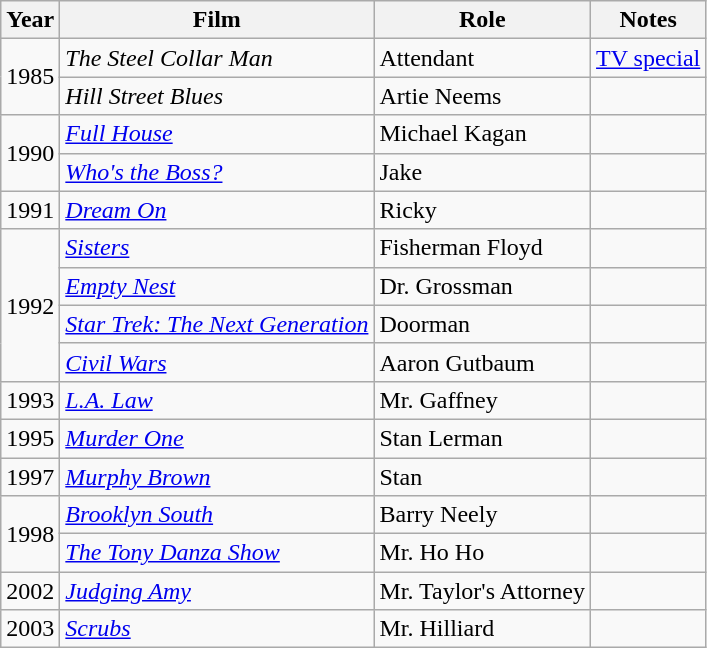<table class="wikitable sortable">
<tr>
<th>Year</th>
<th>Film</th>
<th>Role</th>
<th>Notes</th>
</tr>
<tr>
<td rowspan=2>1985</td>
<td><em>The Steel Collar Man</em></td>
<td>Attendant</td>
<td><a href='#'>TV special</a></td>
</tr>
<tr>
<td><em>Hill Street Blues</em></td>
<td>Artie Neems</td>
<td></td>
</tr>
<tr>
<td rowspan=2>1990</td>
<td><em><a href='#'>Full House</a></em></td>
<td>Michael Kagan</td>
<td></td>
</tr>
<tr>
<td><em><a href='#'>Who's the Boss?</a></em></td>
<td>Jake</td>
<td></td>
</tr>
<tr>
<td>1991</td>
<td><em><a href='#'>Dream On</a></em></td>
<td>Ricky</td>
<td></td>
</tr>
<tr>
<td rowspan=4>1992</td>
<td><em><a href='#'>Sisters</a></em></td>
<td>Fisherman Floyd</td>
<td></td>
</tr>
<tr>
<td><em><a href='#'>Empty Nest</a></em></td>
<td>Dr. Grossman</td>
<td></td>
</tr>
<tr>
<td><em><a href='#'>Star Trek: The Next Generation</a></em></td>
<td>Doorman</td>
<td></td>
</tr>
<tr>
<td><em><a href='#'>Civil Wars</a></em></td>
<td>Aaron Gutbaum</td>
<td></td>
</tr>
<tr>
<td>1993</td>
<td><em><a href='#'>L.A. Law</a></em></td>
<td>Mr. Gaffney</td>
<td></td>
</tr>
<tr>
<td>1995</td>
<td><em><a href='#'>Murder One</a></em></td>
<td>Stan Lerman</td>
<td></td>
</tr>
<tr>
<td>1997</td>
<td><em><a href='#'>Murphy Brown</a></em></td>
<td>Stan</td>
<td></td>
</tr>
<tr>
<td rowspan=2>1998</td>
<td><em><a href='#'>Brooklyn South</a></em></td>
<td>Barry Neely</td>
<td></td>
</tr>
<tr>
<td><em><a href='#'>The Tony Danza Show</a></em></td>
<td>Mr. Ho Ho</td>
<td></td>
</tr>
<tr>
<td>2002</td>
<td><em><a href='#'>Judging Amy</a></em></td>
<td>Mr. Taylor's Attorney</td>
<td></td>
</tr>
<tr>
<td>2003</td>
<td><em><a href='#'>Scrubs</a></em></td>
<td>Mr. Hilliard</td>
<td></td>
</tr>
</table>
